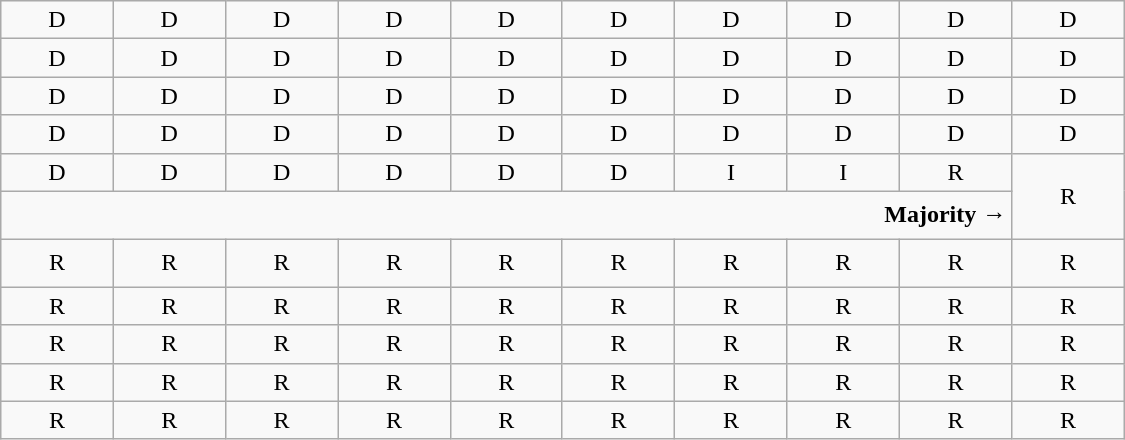<table class="wikitable"  style="text-align:center; width:750px;">
<tr>
<td width=10%  >D</td>
<td width=10%  >D</td>
<td width=10%  >D</td>
<td width=10%  >D</td>
<td width=10%  >D</td>
<td width=10%  >D</td>
<td width=10%  >D</td>
<td width=10%  >D</td>
<td width=10%  >D</td>
<td width=10%  >D</td>
</tr>
<tr>
<td>D</td>
<td>D</td>
<td>D</td>
<td>D</td>
<td>D</td>
<td>D</td>
<td>D</td>
<td>D</td>
<td>D</td>
<td>D</td>
</tr>
<tr>
<td>D</td>
<td>D</td>
<td>D</td>
<td>D</td>
<td>D</td>
<td>D</td>
<td>D</td>
<td>D</td>
<td>D</td>
<td>D</td>
</tr>
<tr>
<td>D<br></td>
<td>D<br></td>
<td>D<br></td>
<td>D<br></td>
<td>D<br></td>
<td>D<br></td>
<td>D</td>
<td>D</td>
<td>D</td>
<td>D</td>
</tr>
<tr>
<td>D<br></td>
<td>D<br></td>
<td>D<br></td>
<td>D<br></td>
<td>D<br></td>
<td>D<br></td>
<td>I</td>
<td>I</td>
<td>R<br></td>
<td rowspan=2 >R<br></td>
</tr>
<tr style="height:2em">
<td colspan=9 style="text-align:right"><strong>Majority →</strong></td>
</tr>
<tr style="height:2em">
<td>R<br></td>
<td>R<br></td>
<td>R<br></td>
<td>R<br></td>
<td>R<br></td>
<td>R<br></td>
<td>R<br></td>
<td>R<br></td>
<td>R<br></td>
<td>R<br></td>
</tr>
<tr>
<td>R<br></td>
<td>R<br></td>
<td>R<br></td>
<td>R<br></td>
<td>R<br></td>
<td>R<br></td>
<td>R<br></td>
<td>R<br></td>
<td>R<br></td>
<td>R<br></td>
</tr>
<tr>
<td>R</td>
<td>R</td>
<td>R</td>
<td>R</td>
<td>R</td>
<td>R</td>
<td>R</td>
<td>R</td>
<td>R</td>
<td>R</td>
</tr>
<tr>
<td>R</td>
<td>R</td>
<td>R</td>
<td>R</td>
<td>R</td>
<td>R</td>
<td>R</td>
<td>R</td>
<td>R</td>
<td>R</td>
</tr>
<tr>
<td>R</td>
<td>R</td>
<td>R</td>
<td>R</td>
<td>R</td>
<td>R</td>
<td>R</td>
<td>R</td>
<td>R</td>
<td>R</td>
</tr>
</table>
